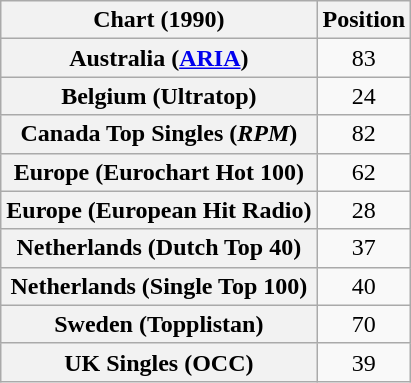<table class="wikitable sortable plainrowheaders" style="text-align:center">
<tr>
<th>Chart (1990)</th>
<th>Position</th>
</tr>
<tr>
<th scope="row">Australia (<a href='#'>ARIA</a>)</th>
<td>83</td>
</tr>
<tr>
<th scope="row">Belgium (Ultratop)</th>
<td>24</td>
</tr>
<tr>
<th scope="row">Canada Top Singles (<em>RPM</em>)</th>
<td>82</td>
</tr>
<tr>
<th scope="row">Europe (Eurochart Hot 100)</th>
<td>62</td>
</tr>
<tr>
<th scope="row">Europe (European Hit Radio)</th>
<td style="text-align:center;">28</td>
</tr>
<tr>
<th scope="row">Netherlands (Dutch Top 40)</th>
<td>37</td>
</tr>
<tr>
<th scope="row">Netherlands (Single Top 100)</th>
<td>40</td>
</tr>
<tr>
<th scope="row">Sweden (Topplistan)</th>
<td>70</td>
</tr>
<tr>
<th scope="row">UK Singles (OCC)</th>
<td>39</td>
</tr>
</table>
